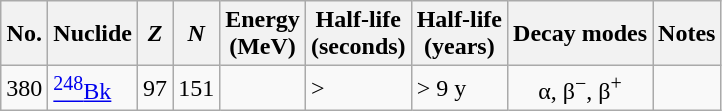<table class="wikitable">
<tr>
<th>No.</th>
<th>Nuclide</th>
<th><em>Z</em></th>
<th><em>N</em></th>
<th>Energy<br>(MeV)</th>
<th>Half-life<br>(seconds)</th>
<th>Half-life<br>(years)</th>
<th>Decay modes</th>
<th>Notes</th>
</tr>
<tr>
<td>380</td>
<td><a href='#'><sup>248</sup>Bk</a></td>
<td>97</td>
<td>151</td>
<td></td>
<td>> </td>
<td>> 9 y</td>
<td align=center>α, β<sup>−</sup>, β<sup>+</sup></td>
<td></td>
</tr>
</table>
